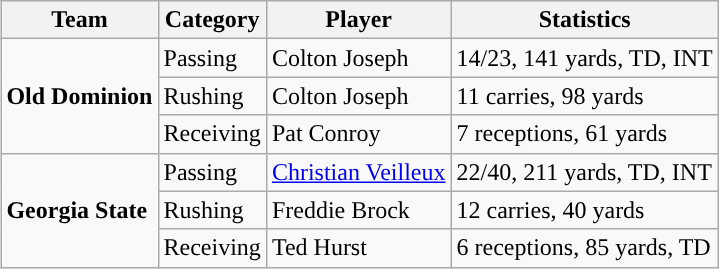<table class="wikitable" style="float: right;">
<tr>
<th>Team</th>
<th>Category</th>
<th>Player</th>
<th>Statistics</th>
</tr>
<tr>
<td rowspan=3><strong>Old Dominion</strong></td>
<td>Passing</td>
<td>Colton Joseph</td>
<td>14/23, 141 yards, TD, INT</td>
</tr>
<tr>
<td>Rushing</td>
<td>Colton Joseph</td>
<td>11 carries, 98 yards</td>
</tr>
<tr>
<td>Receiving</td>
<td>Pat Conroy</td>
<td>7 receptions, 61 yards</td>
</tr>
<tr>
<td rowspan=3><strong>Georgia State</strong></td>
<td>Passing</td>
<td><a href='#'>Christian Veilleux</a></td>
<td>22/40, 211 yards, TD, INT</td>
</tr>
<tr>
<td>Rushing</td>
<td>Freddie Brock</td>
<td>12 carries, 40 yards</td>
</tr>
<tr>
<td>Receiving</td>
<td>Ted Hurst</td>
<td>6 receptions, 85 yards, TD</td>
</tr>
</table>
